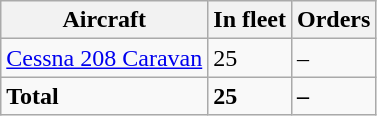<table class="wikitable">
<tr>
<th>Aircraft</th>
<th>In fleet</th>
<th>Orders</th>
</tr>
<tr>
<td><a href='#'>Cessna 208 Caravan</a></td>
<td>25</td>
<td>–</td>
</tr>
<tr>
<td align=left><strong>Total</strong></td>
<td align=left><strong>25</strong></td>
<td align=left><strong>–</strong></td>
</tr>
</table>
